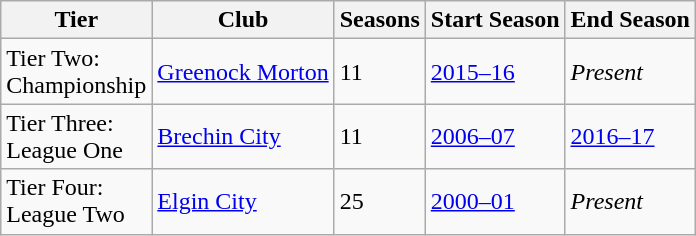<table class="wikitable">
<tr>
<th>Tier</th>
<th>Club</th>
<th>Seasons</th>
<th>Start Season</th>
<th>End Season</th>
</tr>
<tr>
<td>Tier Two:<br>Championship</td>
<td><a href='#'>Greenock Morton</a></td>
<td>11</td>
<td><a href='#'>2015–16</a></td>
<td><em>Present</em></td>
</tr>
<tr>
<td>Tier Three:<br>League One</td>
<td><a href='#'>Brechin City</a></td>
<td>11</td>
<td><a href='#'>2006–07</a></td>
<td><a href='#'>2016–17</a></td>
</tr>
<tr>
<td>Tier Four:<br>League Two</td>
<td><a href='#'>Elgin City</a></td>
<td>25</td>
<td><a href='#'>2000–01</a></td>
<td><em>Present</em></td>
</tr>
</table>
